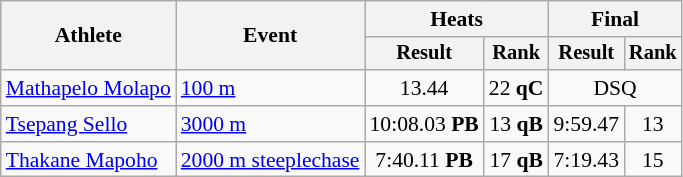<table class="wikitable" style="font-size:90%">
<tr>
<th rowspan=2>Athlete</th>
<th rowspan=2>Event</th>
<th colspan=2>Heats</th>
<th colspan=2>Final</th>
</tr>
<tr style="font-size:95%">
<th>Result</th>
<th>Rank</th>
<th>Result</th>
<th>Rank</th>
</tr>
<tr align=center>
<td align=left><a href='#'>Mathapelo Molapo</a></td>
<td align=left><a href='#'>100 m</a></td>
<td>13.44</td>
<td>22 <strong>qC</strong></td>
<td colspan=2>DSQ</td>
</tr>
<tr align=center>
<td align=left><a href='#'>Tsepang Sello</a></td>
<td align=left><a href='#'>3000 m</a></td>
<td>10:08.03 <strong>PB</strong></td>
<td>13 <strong>qB</strong></td>
<td>9:59.47</td>
<td>13</td>
</tr>
<tr align=center>
<td align=left><a href='#'>Thakane Mapoho</a></td>
<td align=left><a href='#'>2000 m steeplechase</a></td>
<td>7:40.11 <strong>PB</strong></td>
<td>17 <strong>qB</strong></td>
<td>7:19.43</td>
<td>15</td>
</tr>
</table>
